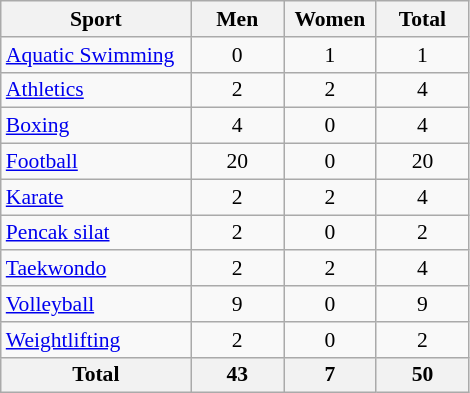<table class="wikitable sortable" style="font-size:90%; text-align:center;">
<tr>
<th width=120>Sport</th>
<th width=55>Men</th>
<th width=55>Women</th>
<th width=55>Total</th>
</tr>
<tr>
<td align=left><a href='#'>Aquatic Swimming</a></td>
<td>0</td>
<td>1</td>
<td>1</td>
</tr>
<tr>
<td align=left><a href='#'>Athletics</a></td>
<td>2</td>
<td>2</td>
<td>4</td>
</tr>
<tr>
<td align=left><a href='#'>Boxing</a></td>
<td>4</td>
<td>0</td>
<td>4</td>
</tr>
<tr>
<td align=left><a href='#'>Football</a></td>
<td>20</td>
<td>0</td>
<td>20</td>
</tr>
<tr>
<td align=left><a href='#'>Karate</a></td>
<td>2</td>
<td>2</td>
<td>4</td>
</tr>
<tr>
<td align=left><a href='#'>Pencak silat</a></td>
<td>2</td>
<td>0</td>
<td>2</td>
</tr>
<tr>
<td align=left><a href='#'>Taekwondo</a></td>
<td>2</td>
<td>2</td>
<td>4</td>
</tr>
<tr>
<td align=left><a href='#'>Volleyball</a></td>
<td>9</td>
<td>0</td>
<td>9</td>
</tr>
<tr>
<td align=left><a href='#'>Weightlifting</a></td>
<td>2</td>
<td>0</td>
<td>2</td>
</tr>
<tr class="sortbottom">
<th>Total</th>
<th>43</th>
<th>7</th>
<th>50</th>
</tr>
</table>
